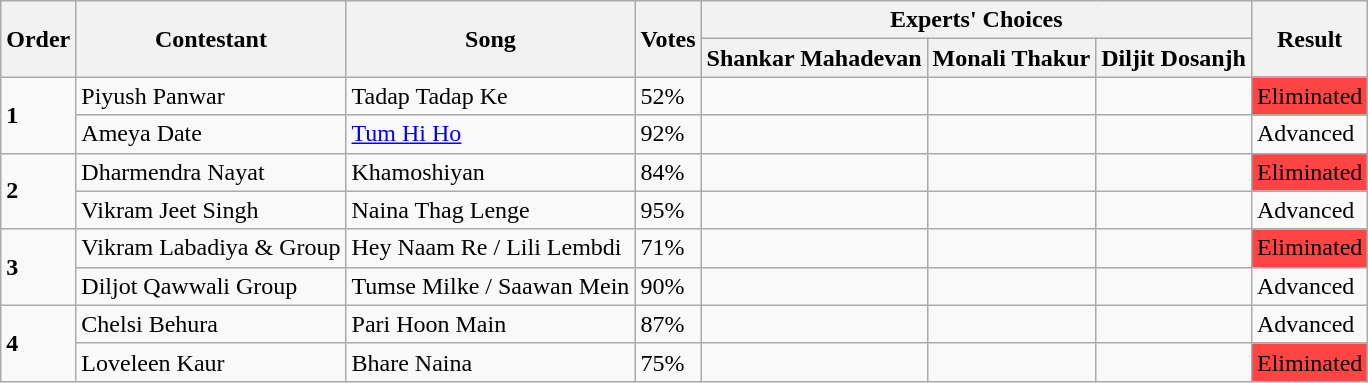<table class="wikitable sortable mw-collapsible">
<tr>
<th rowspan="2">Order</th>
<th rowspan="2">Contestant</th>
<th rowspan="2">Song</th>
<th rowspan="2">Votes</th>
<th colspan="3">Experts' Choices</th>
<th rowspan="2">Result</th>
</tr>
<tr>
<th>Shankar Mahadevan</th>
<th>Monali Thakur</th>
<th>Diljit Dosanjh</th>
</tr>
<tr>
<td rowspan="2"><strong>1</strong></td>
<td>Piyush Panwar</td>
<td>Tadap Tadap Ke</td>
<td>52%</td>
<td></td>
<td></td>
<td></td>
<td bgcolor="#ff4444">Eliminated</td>
</tr>
<tr>
<td>Ameya Date</td>
<td><a href='#'>Tum Hi Ho</a></td>
<td>92%</td>
<td></td>
<td></td>
<td></td>
<td>Advanced</td>
</tr>
<tr>
<td rowspan="2"><strong>2</strong></td>
<td>Dharmendra Nayat</td>
<td>Khamoshiyan</td>
<td>84%</td>
<td></td>
<td></td>
<td></td>
<td bgcolor="#ff4444">Eliminated</td>
</tr>
<tr>
<td>Vikram Jeet Singh</td>
<td>Naina Thag Lenge</td>
<td>95%</td>
<td></td>
<td></td>
<td></td>
<td>Advanced</td>
</tr>
<tr>
<td rowspan="2"><strong>3</strong></td>
<td>Vikram Labadiya & Group</td>
<td>Hey Naam Re / Lili Lembdi</td>
<td>71%</td>
<td></td>
<td></td>
<td></td>
<td bgcolor="#ff4444">Eliminated</td>
</tr>
<tr>
<td>Diljot Qawwali Group</td>
<td>Tumse Milke / Saawan Mein</td>
<td>90%</td>
<td></td>
<td></td>
<td></td>
<td>Advanced</td>
</tr>
<tr>
<td rowspan="2"><strong>4</strong></td>
<td>Chelsi Behura</td>
<td>Pari Hoon Main</td>
<td>87%</td>
<td></td>
<td></td>
<td></td>
<td>Advanced</td>
</tr>
<tr>
<td>Loveleen Kaur</td>
<td>Bhare Naina</td>
<td>75%</td>
<td></td>
<td></td>
<td></td>
<td bgcolor="#ff4444">Eliminated</td>
</tr>
</table>
